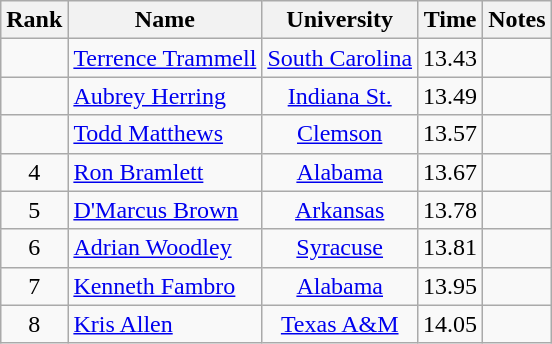<table class="wikitable sortable" style="text-align:center">
<tr>
<th>Rank</th>
<th>Name</th>
<th>University</th>
<th>Time</th>
<th>Notes</th>
</tr>
<tr>
<td></td>
<td align=left><a href='#'>Terrence Trammell</a></td>
<td><a href='#'>South Carolina</a></td>
<td>13.43</td>
<td></td>
</tr>
<tr>
<td></td>
<td align=left><a href='#'>Aubrey Herring</a></td>
<td><a href='#'>Indiana St.</a></td>
<td>13.49</td>
<td></td>
</tr>
<tr>
<td></td>
<td align=left><a href='#'>Todd Matthews</a></td>
<td><a href='#'>Clemson</a></td>
<td>13.57</td>
<td></td>
</tr>
<tr>
<td>4</td>
<td align=left><a href='#'>Ron Bramlett</a></td>
<td><a href='#'>Alabama</a></td>
<td>13.67</td>
<td></td>
</tr>
<tr>
<td>5</td>
<td align=left><a href='#'>D'Marcus Brown</a></td>
<td><a href='#'>Arkansas</a></td>
<td>13.78</td>
<td></td>
</tr>
<tr>
<td>6</td>
<td align=left><a href='#'>Adrian Woodley</a> </td>
<td><a href='#'>Syracuse</a></td>
<td>13.81</td>
<td></td>
</tr>
<tr>
<td>7</td>
<td align=left><a href='#'>Kenneth Fambro</a></td>
<td><a href='#'>Alabama</a></td>
<td>13.95</td>
<td></td>
</tr>
<tr>
<td>8</td>
<td align=left><a href='#'>Kris Allen</a></td>
<td><a href='#'>Texas A&M</a></td>
<td>14.05</td>
<td></td>
</tr>
</table>
